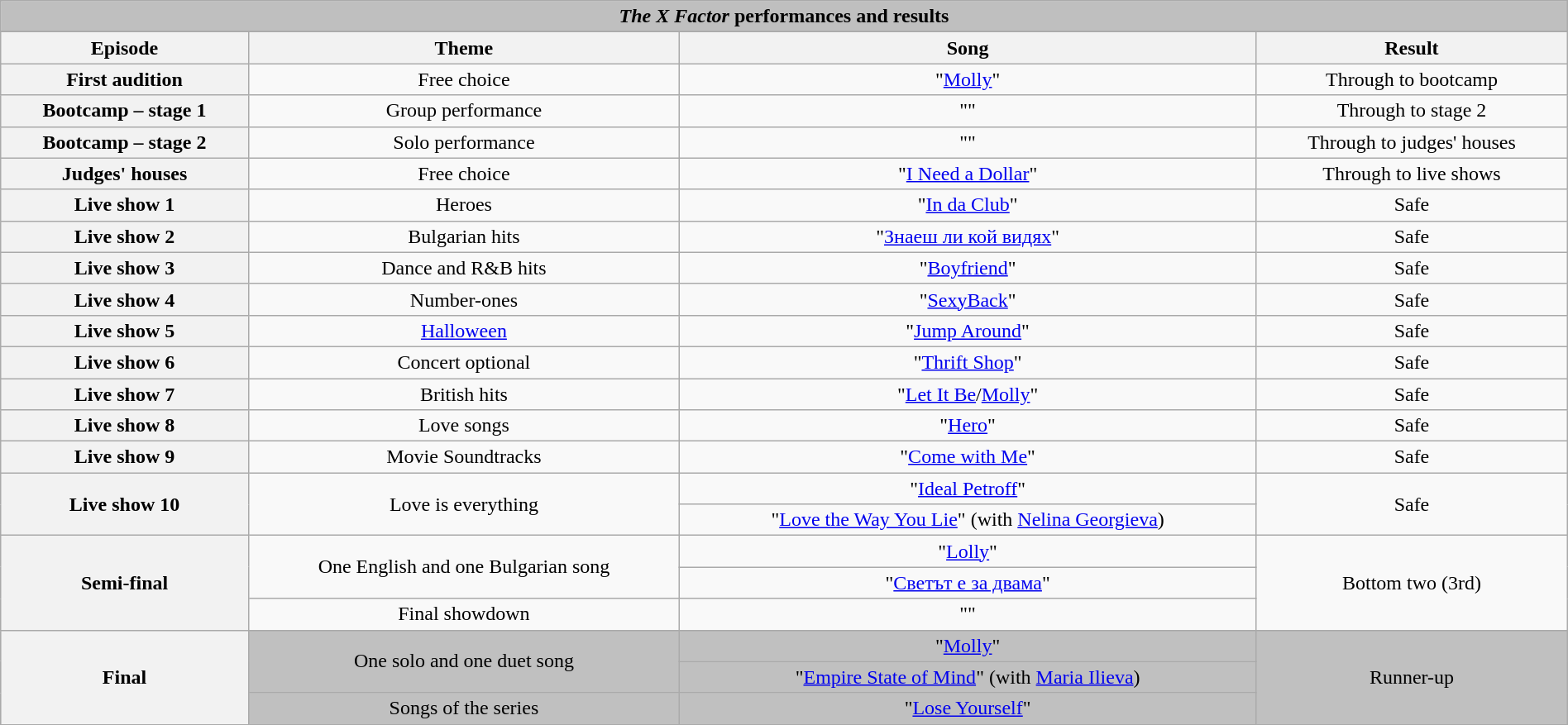<table class="wikitable collapsible collapsed" style="width:100%; margin:1em auto 1em auto; text-align:center;">
<tr>
<th colspan="4" style="background:#BFBFBF;"><em>The X Factor</em> performances and results</th>
</tr>
<tr>
</tr>
<tr>
<th scope="col">Episode</th>
<th scope="col">Theme</th>
<th scope="col">Song</th>
<th scope="col">Result</th>
</tr>
<tr>
<th scope="row">First audition</th>
<td>Free choice</td>
<td>"<a href='#'>Molly</a>"</td>
<td>Through to bootcamp</td>
</tr>
<tr>
<th scope="row">Bootcamp – stage 1</th>
<td>Group performance</td>
<td>""</td>
<td>Through to stage 2</td>
</tr>
<tr>
<th scope="row">Bootcamp – stage 2</th>
<td>Solo performance</td>
<td>""</td>
<td>Through to judges' houses</td>
</tr>
<tr>
<th scope="row">Judges' houses</th>
<td>Free choice</td>
<td>"<a href='#'>I Need a Dollar</a>"</td>
<td>Through to live shows</td>
</tr>
<tr>
<th scope="row">Live show 1</th>
<td>Heroes</td>
<td>"<a href='#'>In da Club</a>"</td>
<td>Safe</td>
</tr>
<tr>
<th scope="row">Live show 2</th>
<td>Bulgarian hits</td>
<td>"<a href='#'>Знаеш ли кой видях</a>"</td>
<td>Safe</td>
</tr>
<tr>
<th scope="row">Live show 3</th>
<td>Dance and R&B hits</td>
<td>"<a href='#'>Boyfriend</a>"</td>
<td>Safe</td>
</tr>
<tr>
<th scope="row">Live show 4</th>
<td>Number-ones</td>
<td>"<a href='#'>SexyBack</a>"</td>
<td>Safe</td>
</tr>
<tr>
<th scope="row">Live show 5</th>
<td><a href='#'>Halloween</a></td>
<td>"<a href='#'>Jump Around</a>"</td>
<td>Safe</td>
</tr>
<tr>
<th scope="row">Live show 6</th>
<td>Concert optional</td>
<td>"<a href='#'>Thrift Shop</a>"</td>
<td>Safe</td>
</tr>
<tr>
<th scope="row">Live show 7</th>
<td>British hits</td>
<td>"<a href='#'>Let It Be</a>/<a href='#'>Molly</a>"</td>
<td>Safe</td>
</tr>
<tr>
<th scope="row">Live show 8</th>
<td>Love songs</td>
<td>"<a href='#'>Hero</a>"</td>
<td>Safe</td>
</tr>
<tr>
<th scope="row">Live show 9</th>
<td>Movie Soundtracks</td>
<td>"<a href='#'>Come with Me</a>"</td>
<td>Safe</td>
</tr>
<tr>
<th scope="row" rowspan="2">Live show 10</th>
<td rowspan="2">Love is everything</td>
<td>"<a href='#'>Ideal Petroff</a>"</td>
<td rowspan="2">Safe</td>
</tr>
<tr>
<td>"<a href='#'>Love the Way You Lie</a>" (with <a href='#'>Nelina Georgieva</a>)</td>
</tr>
<tr>
<th scope="row" rowspan="3">Semi-final</th>
<td rowspan="2">One English and one Bulgarian song</td>
<td>"<a href='#'>Lolly</a>"</td>
<td rowspan="3">Bottom two (3rd)</td>
</tr>
<tr>
<td>"<a href='#'>Светът е за двама</a>"</td>
</tr>
<tr>
<td>Final showdown</td>
<td>""</td>
</tr>
<tr bgcolor="silver">
<th scope="row" rowspan="4">Final</th>
<td rowspan="2">One solo and one duet song</td>
<td>"<a href='#'>Molly</a>"</td>
<td rowspan="4">Runner-up</td>
</tr>
<tr bgcolor="silver">
<td>"<a href='#'>Empire State of Mind</a>" (with <a href='#'>Maria Ilieva</a>)</td>
</tr>
<tr bgcolor="silver">
<td>Songs of the series</td>
<td>"<a href='#'>Lose Yourself</a>"</td>
</tr>
<tr bgcolor="silver">
</tr>
</table>
